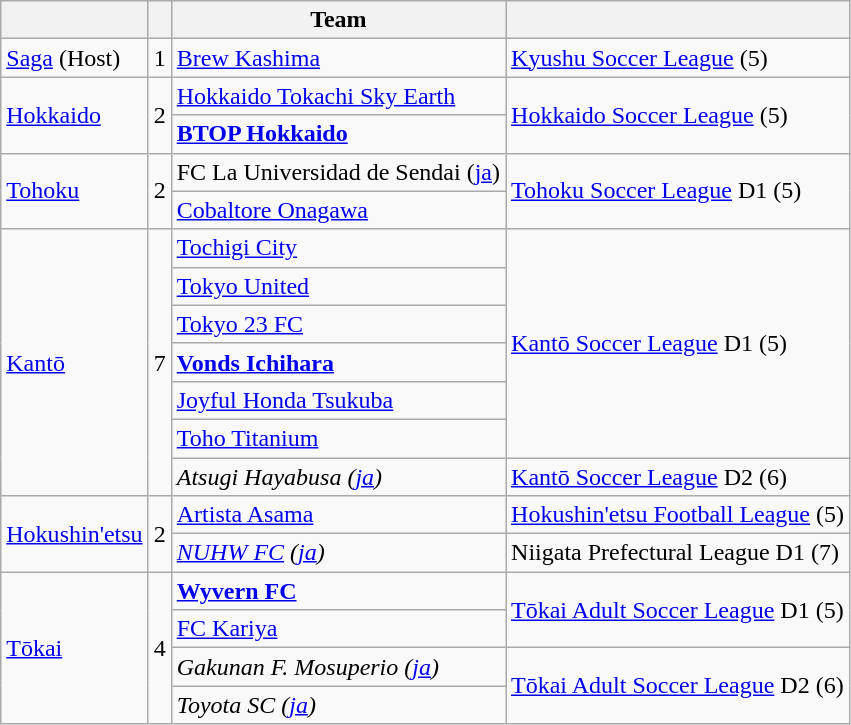<table class = "wikitable" style = "text-align:left">
<tr>
<th></th>
<th></th>
<th>Team</th>
<th></th>
</tr>
<tr>
<td><a href='#'>Saga</a> (Host)</td>
<td>1</td>
<td><a href='#'>Brew Kashima</a></td>
<td><a href='#'>Kyushu Soccer League</a> (5)</td>
</tr>
<tr>
<td rowspan=2><a href='#'>Hokkaido</a></td>
<td rowspan=2>2</td>
<td><a href='#'>Hokkaido Tokachi Sky Earth</a></td>
<td rowspan=2><a href='#'>Hokkaido Soccer League</a> (5)</td>
</tr>
<tr>
<td><strong><a href='#'>BTOP Hokkaido</a></strong></td>
</tr>
<tr>
<td rowspan=2><a href='#'>Tohoku</a></td>
<td rowspan=2>2</td>
<td>FC La Universidad de Sendai (<a href='#'>ja</a>)</td>
<td rowspan=2><a href='#'>Tohoku Soccer League</a> D1 (5)</td>
</tr>
<tr>
<td><a href='#'>Cobaltore Onagawa</a></td>
</tr>
<tr>
<td rowspan=7><a href='#'>Kantō</a></td>
<td rowspan=7>7</td>
<td><a href='#'>Tochigi City</a></td>
<td rowspan=6><a href='#'>Kantō Soccer League</a> D1 (5)</td>
</tr>
<tr>
<td><a href='#'>Tokyo United</a></td>
</tr>
<tr>
<td><a href='#'>Tokyo 23 FC</a></td>
</tr>
<tr>
<td><strong><a href='#'>Vonds Ichihara</a></strong></td>
</tr>
<tr>
<td><a href='#'>Joyful Honda Tsukuba</a></td>
</tr>
<tr>
<td><a href='#'>Toho Titanium</a></td>
</tr>
<tr>
<td><em>Atsugi Hayabusa (<a href='#'>ja</a>)</em></td>
<td><a href='#'>Kantō Soccer League</a> D2 (6)</td>
</tr>
<tr>
<td rowspan=2><a href='#'>Hoku</a><a href='#'>shin'etsu</a></td>
<td rowspan=2>2</td>
<td><a href='#'>Artista Asama</a></td>
<td><a href='#'>Hokushin'etsu Football League</a> (5)</td>
</tr>
<tr>
<td><em><a href='#'>NUHW FC</a> (<a href='#'>ja</a>)</em></td>
<td>Niigata Prefectural League D1 (7)</td>
</tr>
<tr>
<td rowspan=4><a href='#'>Tōkai</a></td>
<td rowspan=4>4</td>
<td><strong><a href='#'>Wyvern FC</a></strong></td>
<td rowspan=2><a href='#'>Tōkai Adult Soccer League</a> D1 (5)</td>
</tr>
<tr>
<td><a href='#'>FC Kariya</a></td>
</tr>
<tr>
<td><em>Gakunan F. Mosuperio (<a href='#'>ja</a>)</em></td>
<td rowspan=2><a href='#'>Tōkai Adult Soccer League</a> D2 (6)</td>
</tr>
<tr>
<td><em>Toyota SC (<a href='#'>ja</a>)</em></td>
</tr>
</table>
